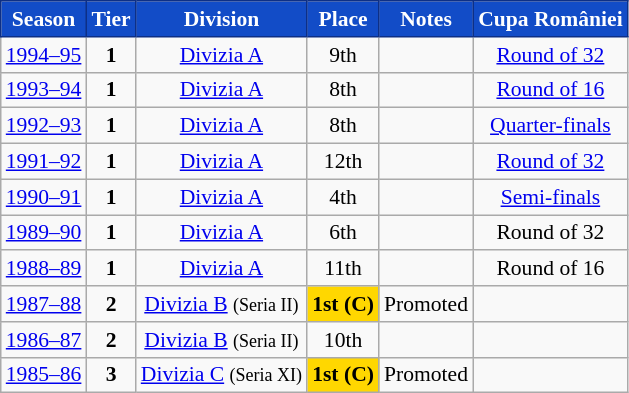<table class="wikitable" style="text-align:center; font-size:90%">
<tr>
<th style="background:#124cc7;color:#ffffff;border:1px solid #0d2f86;">Season</th>
<th style="background:#124cc7;color:#ffffff;border:1px solid #0d2f86;">Tier</th>
<th style="background:#124cc7;color:#ffffff;border:1px solid #0d2f86;">Division</th>
<th style="background:#124cc7;color:#ffffff;border:1px solid #0d2f86;">Place</th>
<th style="background:#124cc7;color:#ffffff;border:1px solid #0d2f86;">Notes</th>
<th style="background:#124cc7;color:#ffffff;border:1px solid #0d2f86;">Cupa României</th>
</tr>
<tr>
<td><a href='#'>1994–95</a></td>
<td><strong>1</strong></td>
<td><a href='#'>Divizia A</a></td>
<td>9th</td>
<td></td>
<td><a href='#'>Round of 32</a></td>
</tr>
<tr>
<td><a href='#'>1993–94</a></td>
<td><strong>1</strong></td>
<td><a href='#'>Divizia A</a></td>
<td>8th</td>
<td></td>
<td><a href='#'>Round of 16</a></td>
</tr>
<tr>
<td><a href='#'>1992–93</a></td>
<td><strong>1</strong></td>
<td><a href='#'>Divizia A</a></td>
<td>8th</td>
<td></td>
<td><a href='#'>Quarter-finals</a></td>
</tr>
<tr>
<td><a href='#'>1991–92</a></td>
<td><strong>1</strong></td>
<td><a href='#'>Divizia A</a></td>
<td>12th</td>
<td></td>
<td><a href='#'>Round of 32</a></td>
</tr>
<tr>
<td><a href='#'>1990–91</a></td>
<td><strong>1</strong></td>
<td><a href='#'>Divizia A</a></td>
<td>4th</td>
<td></td>
<td><a href='#'>Semi-finals</a></td>
</tr>
<tr>
<td><a href='#'>1989–90</a></td>
<td><strong>1</strong></td>
<td><a href='#'>Divizia A</a></td>
<td>6th</td>
<td></td>
<td>Round of 32</td>
</tr>
<tr>
<td><a href='#'>1988–89</a></td>
<td><strong>1</strong></td>
<td><a href='#'>Divizia A</a></td>
<td>11th</td>
<td></td>
<td>Round of 16</td>
</tr>
<tr>
<td><a href='#'>1987–88</a></td>
<td><strong>2</strong></td>
<td><a href='#'>Divizia B</a> <small>(Seria II)</small></td>
<td align=center bgcolor=gold><strong>1st (C)</strong></td>
<td>Promoted</td>
<td></td>
</tr>
<tr>
<td><a href='#'>1986–87</a></td>
<td><strong>2</strong></td>
<td><a href='#'>Divizia B</a> <small>(Seria II)</small></td>
<td>10th</td>
<td></td>
<td></td>
</tr>
<tr>
<td><a href='#'>1985–86</a></td>
<td><strong>3</strong></td>
<td><a href='#'>Divizia C</a> <small>(Seria XI)</small></td>
<td align=center bgcolor=gold><strong>1st (C)</strong></td>
<td>Promoted</td>
<td></td>
</tr>
</table>
